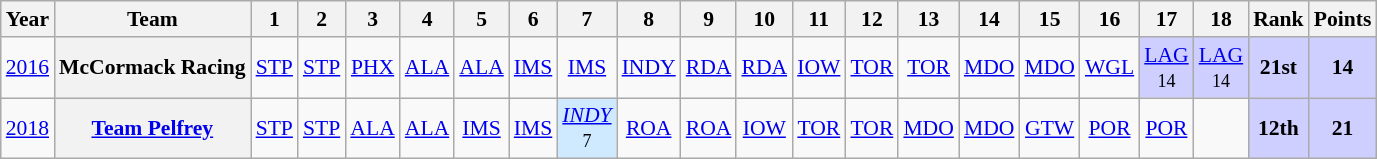<table class="wikitable" style="text-align:center; font-size:90%">
<tr>
<th>Year</th>
<th>Team</th>
<th>1</th>
<th>2</th>
<th>3</th>
<th>4</th>
<th>5</th>
<th>6</th>
<th>7</th>
<th>8</th>
<th>9</th>
<th>10</th>
<th>11</th>
<th>12</th>
<th>13</th>
<th>14</th>
<th>15</th>
<th>16</th>
<th>17</th>
<th>18</th>
<th>Rank</th>
<th>Points</th>
</tr>
<tr>
<td><a href='#'>2016</a></td>
<th>McCormack Racing</th>
<td><a href='#'>STP</a></td>
<td><a href='#'>STP</a></td>
<td><a href='#'>PHX</a></td>
<td><a href='#'>ALA</a></td>
<td><a href='#'>ALA</a></td>
<td><a href='#'>IMS</a></td>
<td><a href='#'>IMS</a></td>
<td><a href='#'>INDY</a></td>
<td><a href='#'>RDA</a></td>
<td><a href='#'>RDA</a></td>
<td><a href='#'>IOW</a></td>
<td><a href='#'>TOR</a></td>
<td><a href='#'>TOR</a></td>
<td><a href='#'>MDO</a></td>
<td><a href='#'>MDO</a></td>
<td><a href='#'>WGL</a></td>
<td style="background:#CFCFFF;"><a href='#'>LAG</a><br><small>14</small></td>
<td style="background:#CFCFFF;"><a href='#'>LAG</a><br><small>14</small></td>
<th style="background:#CFCFFF;">21st</th>
<th style="background:#CFCFFF;">14</th>
</tr>
<tr>
<td><a href='#'>2018</a></td>
<th><a href='#'>Team Pelfrey</a></th>
<td><a href='#'>STP</a></td>
<td><a href='#'>STP</a></td>
<td><a href='#'>ALA</a><br><small> </small></td>
<td><a href='#'>ALA</a><br><small> </small></td>
<td><a href='#'>IMS</a></td>
<td><a href='#'>IMS</a></td>
<td style="background:#CFEAFF;"><em><a href='#'>INDY</a></em><br><small>7</small></td>
<td><a href='#'>ROA</a></td>
<td><a href='#'>ROA</a></td>
<td><a href='#'>IOW</a></td>
<td><a href='#'>TOR</a></td>
<td><a href='#'>TOR</a></td>
<td><a href='#'>MDO</a></td>
<td><a href='#'>MDO</a></td>
<td><a href='#'>GTW</a></td>
<td><a href='#'>POR</a></td>
<td><a href='#'>POR</a></td>
<td></td>
<th style="background:#CFCFFF;">12th</th>
<th style="background:#CFCFFF;">21</th>
</tr>
</table>
